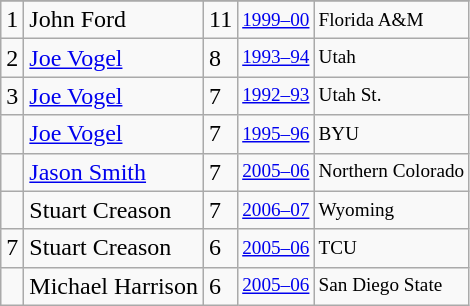<table class="wikitable">
<tr>
</tr>
<tr>
<td>1</td>
<td>John Ford</td>
<td>11</td>
<td style="font-size:80%;"><a href='#'>1999–00</a></td>
<td style="font-size:80%;">Florida A&M</td>
</tr>
<tr>
<td>2</td>
<td><a href='#'>Joe Vogel</a></td>
<td>8</td>
<td style="font-size:80%;"><a href='#'>1993–94</a></td>
<td style="font-size:80%;">Utah</td>
</tr>
<tr>
<td>3</td>
<td><a href='#'>Joe Vogel</a></td>
<td>7</td>
<td style="font-size:80%;"><a href='#'>1992–93</a></td>
<td style="font-size:80%;">Utah St.</td>
</tr>
<tr>
<td></td>
<td><a href='#'>Joe Vogel</a></td>
<td>7</td>
<td style="font-size:80%;"><a href='#'>1995–96</a></td>
<td style="font-size:80%;">BYU</td>
</tr>
<tr>
<td></td>
<td><a href='#'>Jason Smith</a></td>
<td>7</td>
<td style="font-size:80%;"><a href='#'>2005–06</a></td>
<td style="font-size:80%;">Northern Colorado</td>
</tr>
<tr>
<td></td>
<td>Stuart Creason</td>
<td>7</td>
<td style="font-size:80%;"><a href='#'>2006–07</a></td>
<td style="font-size:80%;">Wyoming</td>
</tr>
<tr>
<td>7</td>
<td>Stuart Creason</td>
<td>6</td>
<td style="font-size:80%;"><a href='#'>2005–06</a></td>
<td style="font-size:80%;">TCU</td>
</tr>
<tr>
<td></td>
<td>Michael Harrison</td>
<td>6</td>
<td style="font-size:80%;"><a href='#'>2005–06</a></td>
<td style="font-size:80%;">San Diego State</td>
</tr>
</table>
